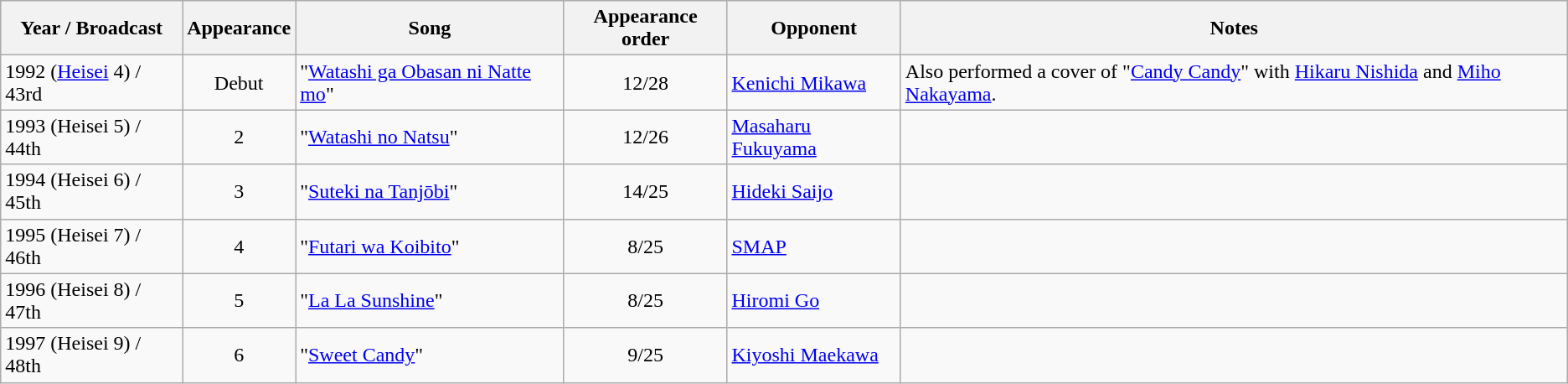<table class=wikitable>
<tr>
<th>Year / Broadcast</th>
<th>Appearance</th>
<th>Song</th>
<th>Appearance order</th>
<th>Opponent</th>
<th>Notes</th>
</tr>
<tr>
<td>1992 (<a href='#'>Heisei</a> 4) / 43rd</td>
<td align=center>Debut</td>
<td>"<a href='#'>Watashi ga Obasan ni Natte mo</a>"</td>
<td align=center>12/28</td>
<td><a href='#'>Kenichi Mikawa</a></td>
<td>Also performed a cover of "<a href='#'>Candy Candy</a>" with <a href='#'>Hikaru Nishida</a> and <a href='#'>Miho Nakayama</a>.</td>
</tr>
<tr>
<td>1993 (Heisei 5) / 44th</td>
<td align=center>2</td>
<td>"<a href='#'>Watashi no Natsu</a>"</td>
<td align=center>12/26</td>
<td><a href='#'>Masaharu Fukuyama</a></td>
<td></td>
</tr>
<tr>
<td>1994 (Heisei 6) / 45th</td>
<td align=center>3</td>
<td>"<a href='#'>Suteki na Tanjōbi</a>"</td>
<td align=center>14/25</td>
<td><a href='#'>Hideki Saijo</a></td>
<td></td>
</tr>
<tr>
<td>1995 (Heisei 7) / 46th</td>
<td align=center>4</td>
<td>"<a href='#'>Futari wa Koibito</a>"</td>
<td align=center>8/25</td>
<td><a href='#'>SMAP</a></td>
<td></td>
</tr>
<tr>
<td>1996 (Heisei 8) / 47th</td>
<td align=center>5</td>
<td>"<a href='#'>La La Sunshine</a>"</td>
<td align=center>8/25</td>
<td><a href='#'>Hiromi Go</a></td>
<td></td>
</tr>
<tr>
<td>1997 (Heisei 9) / 48th</td>
<td align=center>6</td>
<td>"<a href='#'>Sweet Candy</a>"</td>
<td align=center>9/25</td>
<td><a href='#'>Kiyoshi Maekawa</a></td>
<td></td>
</tr>
</table>
